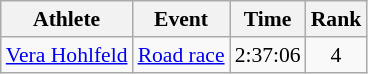<table class="wikitable" style="font-size:90%">
<tr>
<th>Athlete</th>
<th>Event</th>
<th>Time</th>
<th>Rank</th>
</tr>
<tr align=center>
<td align=left><a href='#'>Vera Hohlfeld</a></td>
<td align=left><a href='#'>Road race</a></td>
<td>2:37:06</td>
<td>4</td>
</tr>
</table>
